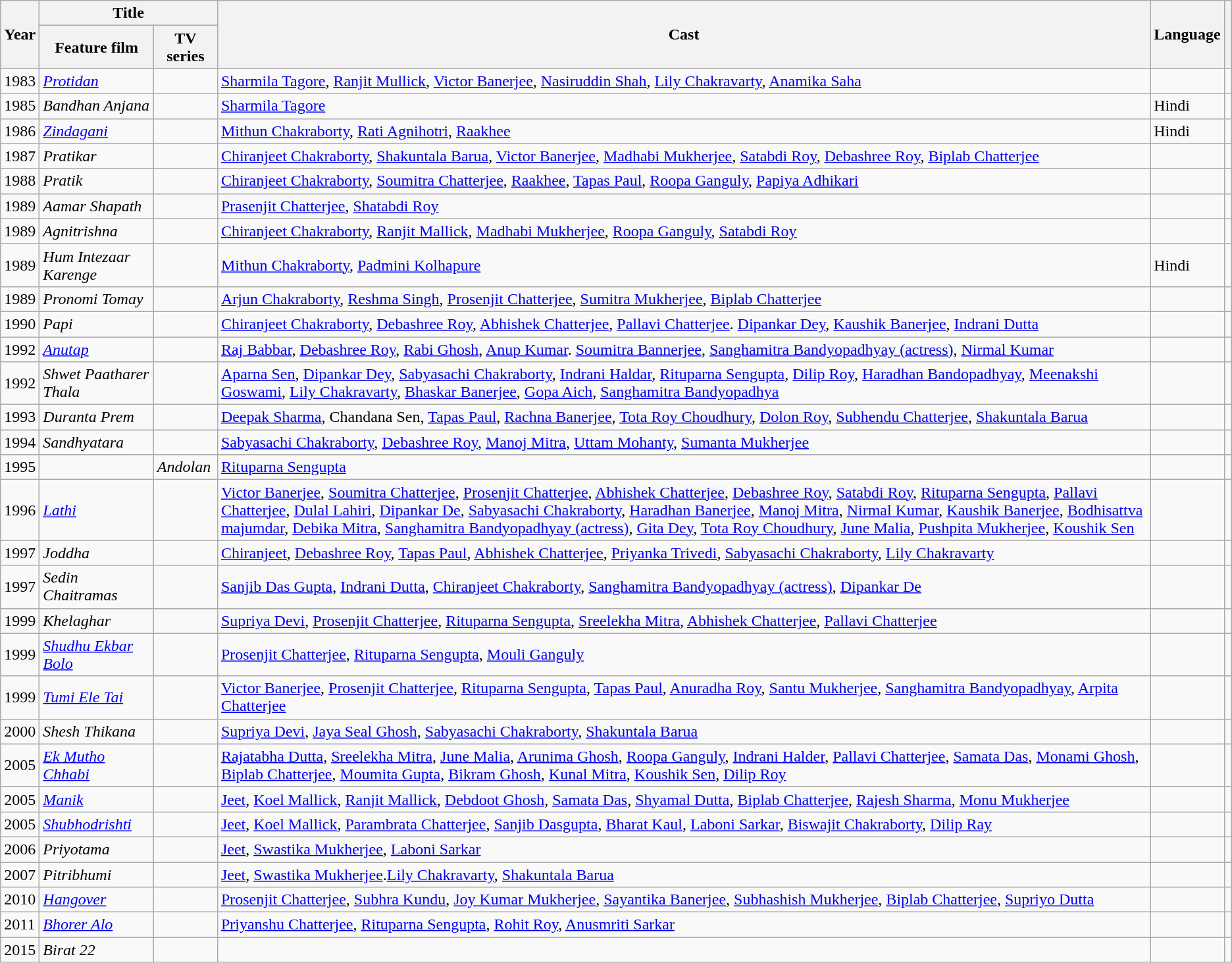<table class="wikitable">
<tr>
<th rowspan="2">Year</th>
<th colspan="2">Title</th>
<th rowspan="2">Cast</th>
<th rowspan="2">Language</th>
<th rowspan="2"></th>
</tr>
<tr>
<th>Feature film</th>
<th>TV series</th>
</tr>
<tr>
<td>1983</td>
<td><em><a href='#'>Protidan</a></em></td>
<td></td>
<td><a href='#'>Sharmila Tagore</a>, <a href='#'>Ranjit Mullick</a>, <a href='#'>Victor Banerjee</a>, <a href='#'>Nasiruddin Shah</a>, <a href='#'>Lily Chakravarty</a>, <a href='#'>Anamika Saha</a></td>
<td></td>
<td></td>
</tr>
<tr>
<td>1985</td>
<td><em>Bandhan Anjana</em></td>
<td></td>
<td><a href='#'>Sharmila Tagore</a></td>
<td>Hindi</td>
<td></td>
</tr>
<tr>
<td>1986</td>
<td><em><a href='#'>Zindagani</a></em></td>
<td></td>
<td><a href='#'>Mithun Chakraborty</a>, <a href='#'>Rati Agnihotri</a>, <a href='#'>Raakhee</a></td>
<td>Hindi</td>
<td></td>
</tr>
<tr>
<td>1987</td>
<td><em>Pratikar</em></td>
<td></td>
<td><a href='#'>Chiranjeet Chakraborty</a>, <a href='#'>Shakuntala Barua</a>, <a href='#'>Victor Banerjee</a>, <a href='#'>Madhabi Mukherjee</a>, <a href='#'>Satabdi Roy</a>, <a href='#'>Debashree Roy</a>, <a href='#'>Biplab Chatterjee</a></td>
<td></td>
<td></td>
</tr>
<tr>
<td>1988</td>
<td><em>Pratik</em></td>
<td></td>
<td><a href='#'>Chiranjeet Chakraborty</a>, <a href='#'>Soumitra Chatterjee</a>, <a href='#'>Raakhee</a>, <a href='#'>Tapas Paul</a>, <a href='#'>Roopa Ganguly</a>, <a href='#'>Papiya Adhikari</a></td>
<td></td>
<td></td>
</tr>
<tr>
<td>1989</td>
<td><em>Aamar Shapath</em></td>
<td></td>
<td><a href='#'>Prasenjit Chatterjee</a>, <a href='#'>Shatabdi Roy</a></td>
<td></td>
<td></td>
</tr>
<tr>
<td>1989</td>
<td><em>Agnitrishna</em></td>
<td></td>
<td><a href='#'>Chiranjeet Chakraborty</a>, <a href='#'>Ranjit Mallick</a>, <a href='#'>Madhabi Mukherjee</a>, <a href='#'>Roopa Ganguly</a>, <a href='#'>Satabdi Roy</a></td>
<td></td>
<td></td>
</tr>
<tr>
<td>1989</td>
<td><em>Hum Intezaar Karenge</em></td>
<td></td>
<td><a href='#'>Mithun Chakraborty</a>, <a href='#'>Padmini Kolhapure</a></td>
<td>Hindi</td>
<td></td>
</tr>
<tr>
<td>1989</td>
<td><em>Pronomi Tomay</em></td>
<td></td>
<td><a href='#'>Arjun Chakraborty</a>, <a href='#'>Reshma Singh</a>, <a href='#'>Prosenjit Chatterjee</a>, <a href='#'>Sumitra Mukherjee</a>, <a href='#'>Biplab Chatterjee</a></td>
<td></td>
<td></td>
</tr>
<tr>
<td>1990</td>
<td><em>Papi</em></td>
<td></td>
<td><a href='#'>Chiranjeet Chakraborty</a>, <a href='#'>Debashree Roy</a>, <a href='#'>Abhishek Chatterjee</a>, <a href='#'>Pallavi Chatterjee</a>. <a href='#'>Dipankar Dey</a>, <a href='#'>Kaushik Banerjee</a>, <a href='#'>Indrani Dutta</a></td>
<td></td>
<td></td>
</tr>
<tr>
<td>1992</td>
<td><em><a href='#'>Anutap</a></em></td>
<td></td>
<td><a href='#'>Raj Babbar</a>, <a href='#'>Debashree Roy</a>, <a href='#'>Rabi Ghosh</a>, <a href='#'>Anup Kumar</a>. <a href='#'>Soumitra Bannerjee</a>, <a href='#'>Sanghamitra Bandyopadhyay (actress)</a>, <a href='#'>Nirmal Kumar</a></td>
<td></td>
<td></td>
</tr>
<tr>
<td>1992</td>
<td><em>Shwet Paatharer Thala</em></td>
<td></td>
<td><a href='#'>Aparna Sen</a>, <a href='#'>Dipankar Dey</a>, <a href='#'>Sabyasachi Chakraborty</a>, <a href='#'>Indrani Haldar</a>, <a href='#'>Rituparna Sengupta</a>, <a href='#'>Dilip Roy</a>, <a href='#'>Haradhan Bandopadhyay</a>, <a href='#'>Meenakshi Goswami</a>, <a href='#'>Lily Chakravarty</a>, <a href='#'>Bhaskar Banerjee</a>, <a href='#'>Gopa Aich</a>, <a href='#'>Sanghamitra Bandyopadhya</a></td>
<td></td>
<td></td>
</tr>
<tr>
<td>1993</td>
<td><em>Duranta Prem</em></td>
<td></td>
<td><a href='#'>Deepak Sharma</a>, Chandana Sen, <a href='#'>Tapas Paul</a>, <a href='#'>Rachna Banerjee</a>, <a href='#'>Tota Roy Choudhury</a>, <a href='#'>Dolon Roy</a>, <a href='#'>Subhendu Chatterjee</a>, <a href='#'>Shakuntala Barua</a></td>
<td></td>
<td></td>
</tr>
<tr>
<td>1994</td>
<td><em>Sandhyatara</em></td>
<td></td>
<td><a href='#'>Sabyasachi Chakraborty</a>, <a href='#'>Debashree Roy</a>, <a href='#'>Manoj Mitra</a>, <a href='#'>Uttam Mohanty</a>, <a href='#'>Sumanta Mukherjee</a></td>
<td></td>
<td></td>
</tr>
<tr>
<td>1995</td>
<td></td>
<td><em>Andolan</em></td>
<td><a href='#'>Rituparna Sengupta</a></td>
<td></td>
<td></td>
</tr>
<tr>
<td>1996</td>
<td><em><a href='#'>Lathi</a></em></td>
<td></td>
<td><a href='#'>Victor Banerjee</a>, <a href='#'>Soumitra Chatterjee</a>, <a href='#'>Prosenjit Chatterjee</a>, <a href='#'>Abhishek Chatterjee</a>, <a href='#'>Debashree Roy</a>, <a href='#'>Satabdi Roy</a>, <a href='#'>Rituparna Sengupta</a>, <a href='#'>Pallavi Chatterjee</a>, <a href='#'>Dulal Lahiri</a>, <a href='#'>Dipankar De</a>, <a href='#'>Sabyasachi Chakraborty</a>, <a href='#'>Haradhan Banerjee</a>, <a href='#'>Manoj Mitra</a>, <a href='#'>Nirmal Kumar</a>, <a href='#'>Kaushik Banerjee</a>, <a href='#'>Bodhisattva majumdar</a>, <a href='#'>Debika Mitra</a>, <a href='#'>Sanghamitra Bandyopadhyay (actress)</a>, <a href='#'>Gita Dey</a>, <a href='#'>Tota Roy Choudhury</a>, <a href='#'>June Malia</a>, <a href='#'>Pushpita Mukherjee</a>, <a href='#'>Koushik Sen</a></td>
<td></td>
<td></td>
</tr>
<tr>
<td>1997</td>
<td><em>Joddha</em></td>
<td></td>
<td><a href='#'>Chiranjeet</a>, <a href='#'>Debashree Roy</a>, <a href='#'>Tapas Paul</a>, <a href='#'>Abhishek Chatterjee</a>, <a href='#'>Priyanka Trivedi</a>, <a href='#'>Sabyasachi Chakraborty</a>, <a href='#'>Lily Chakravarty</a></td>
<td></td>
<td></td>
</tr>
<tr>
<td>1997</td>
<td><em>Sedin Chaitramas</em></td>
<td></td>
<td><a href='#'>Sanjib Das Gupta</a>, <a href='#'>Indrani Dutta</a>, <a href='#'>Chiranjeet Chakraborty</a>, <a href='#'>Sanghamitra Bandyopadhyay (actress)</a>, <a href='#'>Dipankar De</a></td>
<td></td>
<td></td>
</tr>
<tr>
<td>1999</td>
<td><em>Khelaghar</em></td>
<td></td>
<td><a href='#'>Supriya Devi</a>, <a href='#'>Prosenjit Chatterjee</a>, <a href='#'>Rituparna Sengupta</a>, <a href='#'>Sreelekha Mitra</a>, <a href='#'>Abhishek Chatterjee</a>, <a href='#'>Pallavi Chatterjee</a></td>
<td></td>
<td></td>
</tr>
<tr>
<td>1999</td>
<td><em><a href='#'>Shudhu Ekbar Bolo</a></em></td>
<td></td>
<td><a href='#'>Prosenjit Chatterjee</a>, <a href='#'>Rituparna Sengupta</a>, <a href='#'>Mouli Ganguly</a></td>
<td></td>
<td></td>
</tr>
<tr>
<td>1999</td>
<td><em><a href='#'>Tumi Ele Tai</a></em></td>
<td></td>
<td><a href='#'>Victor Banerjee</a>, <a href='#'>Prosenjit Chatterjee</a>, <a href='#'>Rituparna Sengupta</a>, <a href='#'>Tapas Paul</a>, <a href='#'>Anuradha Roy</a>, <a href='#'>Santu Mukherjee</a>, <a href='#'>Sanghamitra Bandyopadhyay</a>, <a href='#'>Arpita Chatterjee</a></td>
<td></td>
</tr>
<tr>
<td>2000</td>
<td><em>Shesh Thikana</em></td>
<td></td>
<td><a href='#'>Supriya Devi</a>, <a href='#'>Jaya Seal Ghosh</a>, <a href='#'>Sabyasachi Chakraborty</a>, <a href='#'>Shakuntala Barua</a></td>
<td></td>
<td></td>
</tr>
<tr>
<td>2005</td>
<td><em><a href='#'>Ek Mutho Chhabi</a></em></td>
<td></td>
<td><a href='#'>Rajatabha Dutta</a>, <a href='#'>Sreelekha Mitra</a>, <a href='#'>June Malia</a>, <a href='#'>Arunima Ghosh</a>, <a href='#'>Roopa Ganguly</a>, <a href='#'>Indrani Halder</a>, <a href='#'>Pallavi Chatterjee</a>, <a href='#'>Samata Das</a>, <a href='#'>Monami Ghosh</a>, <a href='#'>Biplab Chatterjee</a>, <a href='#'>Moumita Gupta</a>, <a href='#'>Bikram Ghosh</a>, <a href='#'>Kunal Mitra</a>, <a href='#'>Koushik Sen</a>, <a href='#'>Dilip Roy</a></td>
<td></td>
<td></td>
</tr>
<tr>
<td>2005</td>
<td><em><a href='#'>Manik</a></em></td>
<td></td>
<td><a href='#'>Jeet</a>, <a href='#'>Koel Mallick</a>, <a href='#'>Ranjit Mallick</a>, <a href='#'>Debdoot Ghosh</a>, <a href='#'>Samata Das</a>, <a href='#'>Shyamal Dutta</a>, <a href='#'>Biplab Chatterjee</a>, <a href='#'>Rajesh Sharma</a>, <a href='#'>Monu Mukherjee</a></td>
<td></td>
<td></td>
</tr>
<tr>
<td>2005</td>
<td><em><a href='#'>Shubhodrishti</a></em></td>
<td></td>
<td><a href='#'>Jeet</a>, <a href='#'>Koel Mallick</a>, <a href='#'>Parambrata Chatterjee</a>, <a href='#'>Sanjib Dasgupta</a>, <a href='#'>Bharat Kaul</a>, <a href='#'>Laboni Sarkar</a>, <a href='#'>Biswajit Chakraborty</a>, <a href='#'>Dilip Ray</a></td>
<td></td>
<td></td>
</tr>
<tr>
<td>2006</td>
<td><em>Priyotama</em></td>
<td></td>
<td><a href='#'>Jeet</a>, <a href='#'>Swastika Mukherjee</a>, <a href='#'>Laboni Sarkar</a></td>
<td></td>
<td></td>
</tr>
<tr>
<td>2007</td>
<td><em>Pitribhumi</em></td>
<td></td>
<td><a href='#'>Jeet</a>, <a href='#'>Swastika Mukherjee</a>.<a href='#'>Lily Chakravarty</a>, <a href='#'>Shakuntala Barua</a></td>
<td></td>
<td></td>
</tr>
<tr>
<td>2010</td>
<td><em><a href='#'>Hangover</a></em></td>
<td></td>
<td><a href='#'>Prosenjit Chatterjee</a>, <a href='#'>Subhra Kundu</a>, <a href='#'>Joy Kumar Mukherjee</a>, <a href='#'>Sayantika Banerjee</a>, <a href='#'>Subhashish Mukherjee</a>, <a href='#'>Biplab Chatterjee</a>, <a href='#'>Supriyo Dutta</a></td>
<td></td>
<td></td>
</tr>
<tr>
<td>2011</td>
<td><em><a href='#'>Bhorer Alo</a></em></td>
<td></td>
<td><a href='#'>Priyanshu Chatterjee</a>, <a href='#'>Rituparna Sengupta</a>, <a href='#'>Rohit Roy</a>, <a href='#'>Anusmriti Sarkar</a></td>
<td></td>
<td></td>
</tr>
<tr>
<td>2015</td>
<td><em>Birat 22</em></td>
<td></td>
<td></td>
<td></td>
<td></td>
</tr>
</table>
